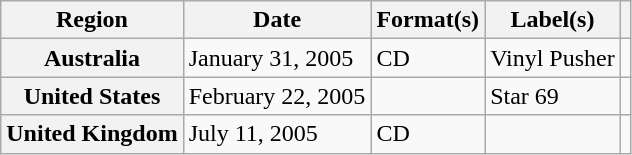<table class="wikitable plainrowheaders">
<tr>
<th scope="col">Region</th>
<th scope="col">Date</th>
<th scope="col">Format(s)</th>
<th scope="col">Label(s)</th>
<th scope="col"></th>
</tr>
<tr>
<th scope="row">Australia</th>
<td>January 31, 2005</td>
<td>CD</td>
<td>Vinyl Pusher</td>
<td align="center"></td>
</tr>
<tr>
<th scope="row">United States</th>
<td>February 22, 2005</td>
<td></td>
<td>Star 69</td>
<td align="center"></td>
</tr>
<tr>
<th scope="row">United Kingdom</th>
<td>July 11, 2005</td>
<td>CD</td>
<td></td>
<td align="center"></td>
</tr>
</table>
